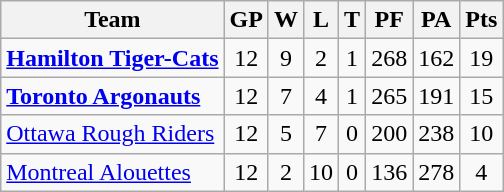<table class="wikitable">
<tr>
<th>Team</th>
<th>GP</th>
<th>W</th>
<th>L</th>
<th>T</th>
<th>PF</th>
<th>PA</th>
<th>Pts</th>
</tr>
<tr align="center">
<td align="left"><strong><a href='#'>Hamilton Tiger-Cats</a></strong></td>
<td>12</td>
<td>9</td>
<td>2</td>
<td>1</td>
<td>268</td>
<td>162</td>
<td>19</td>
</tr>
<tr align="center">
<td align="left"><strong><a href='#'>Toronto Argonauts</a></strong></td>
<td>12</td>
<td>7</td>
<td>4</td>
<td>1</td>
<td>265</td>
<td>191</td>
<td>15</td>
</tr>
<tr align="center">
<td align="left"><a href='#'>Ottawa Rough Riders</a></td>
<td>12</td>
<td>5</td>
<td>7</td>
<td>0</td>
<td>200</td>
<td>238</td>
<td>10</td>
</tr>
<tr align="center">
<td align="left"><a href='#'>Montreal Alouettes</a></td>
<td>12</td>
<td>2</td>
<td>10</td>
<td>0</td>
<td>136</td>
<td>278</td>
<td>4</td>
</tr>
</table>
